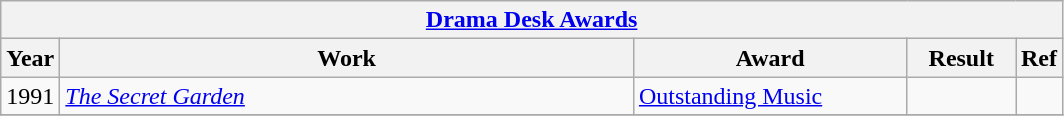<table class="wikitable">
<tr>
<th colspan="6" align="center"><a href='#'>Drama Desk Awards</a></th>
</tr>
<tr>
<th>Year</th>
<th style="width:375px;">Work</th>
<th style="width:175px;">Award</th>
<th width="65">Result</th>
<th width="20">Ref</th>
</tr>
<tr>
<td>1991</td>
<td><em> <a href='#'>The Secret Garden</a></em></td>
<td><a href='#'>Outstanding Music</a></td>
<td></td>
<td align="center"></td>
</tr>
<tr>
</tr>
</table>
